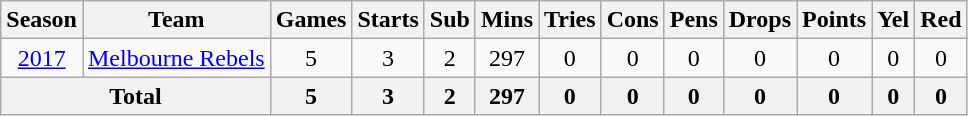<table class="wikitable" style="text-align:center">
<tr>
<th>Season</th>
<th>Team</th>
<th>Games</th>
<th>Starts</th>
<th>Sub</th>
<th>Mins</th>
<th>Tries</th>
<th>Cons</th>
<th>Pens</th>
<th>Drops</th>
<th>Points</th>
<th>Yel</th>
<th>Red</th>
</tr>
<tr>
<td><a href='#'>2017</a></td>
<td><a href='#'>Melbourne Rebels</a></td>
<td>5</td>
<td>3</td>
<td>2</td>
<td>297</td>
<td>0</td>
<td>0</td>
<td>0</td>
<td>0</td>
<td>0</td>
<td>0</td>
<td>0</td>
</tr>
<tr>
<th colspan="2">Total</th>
<th>5</th>
<th>3</th>
<th>2</th>
<th>297</th>
<th>0</th>
<th>0</th>
<th>0</th>
<th>0</th>
<th>0</th>
<th>0</th>
<th>0</th>
</tr>
</table>
